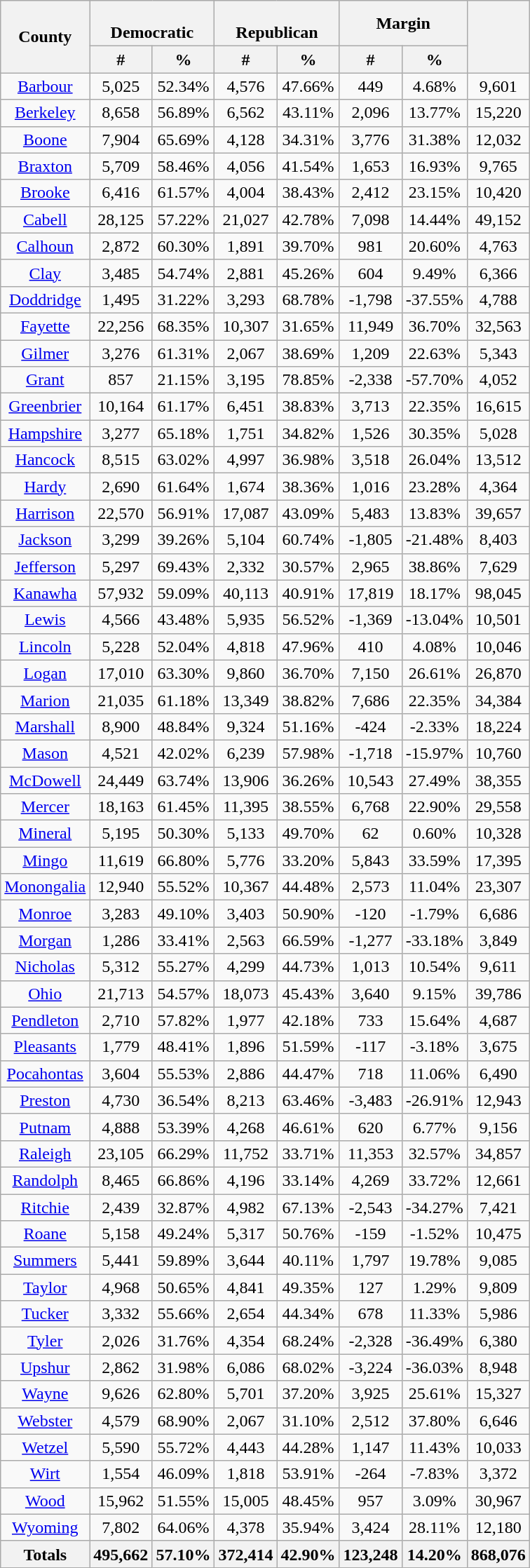<table class="wikitable sortable mw-collapsible mw-collapsed" style="text-align:center">
<tr>
<th rowspan="2">County</th>
<th colspan="2"><br> Democratic</th>
<th colspan="2"><br>Republican</th>
<th colspan="2">Margin</th>
<th rowspan="2"></th>
</tr>
<tr>
<th data-sort-type="number">#</th>
<th data-sort-type="number">%</th>
<th data-sort-type="number">#</th>
<th data-sort-type="number">%</th>
<th data-sort-type="number">#</th>
<th data-sort-type="number">%</th>
</tr>
<tr style="text-align:center;">
<td><a href='#'>Barbour</a></td>
<td>5,025</td>
<td>52.34%</td>
<td>4,576</td>
<td>47.66%</td>
<td>449</td>
<td>4.68%</td>
<td>9,601</td>
</tr>
<tr style="text-align:center;">
<td><a href='#'>Berkeley</a></td>
<td>8,658</td>
<td>56.89%</td>
<td>6,562</td>
<td>43.11%</td>
<td>2,096</td>
<td>13.77%</td>
<td>15,220</td>
</tr>
<tr style="text-align:center;">
<td><a href='#'>Boone</a></td>
<td>7,904</td>
<td>65.69%</td>
<td>4,128</td>
<td>34.31%</td>
<td>3,776</td>
<td>31.38%</td>
<td>12,032</td>
</tr>
<tr style="text-align:center;">
<td><a href='#'>Braxton</a></td>
<td>5,709</td>
<td>58.46%</td>
<td>4,056</td>
<td>41.54%</td>
<td>1,653</td>
<td>16.93%</td>
<td>9,765</td>
</tr>
<tr style="text-align:center;">
<td><a href='#'>Brooke</a></td>
<td>6,416</td>
<td>61.57%</td>
<td>4,004</td>
<td>38.43%</td>
<td>2,412</td>
<td>23.15%</td>
<td>10,420</td>
</tr>
<tr style="text-align:center;">
<td><a href='#'>Cabell</a></td>
<td>28,125</td>
<td>57.22%</td>
<td>21,027</td>
<td>42.78%</td>
<td>7,098</td>
<td>14.44%</td>
<td>49,152</td>
</tr>
<tr style="text-align:center;">
<td><a href='#'>Calhoun</a></td>
<td>2,872</td>
<td>60.30%</td>
<td>1,891</td>
<td>39.70%</td>
<td>981</td>
<td>20.60%</td>
<td>4,763</td>
</tr>
<tr style="text-align:center;">
<td><a href='#'>Clay</a></td>
<td>3,485</td>
<td>54.74%</td>
<td>2,881</td>
<td>45.26%</td>
<td>604</td>
<td>9.49%</td>
<td>6,366</td>
</tr>
<tr style="text-align:center;">
<td><a href='#'>Doddridge</a></td>
<td>1,495</td>
<td>31.22%</td>
<td>3,293</td>
<td>68.78%</td>
<td>-1,798</td>
<td>-37.55%</td>
<td>4,788</td>
</tr>
<tr style="text-align:center;">
<td><a href='#'>Fayette</a></td>
<td>22,256</td>
<td>68.35%</td>
<td>10,307</td>
<td>31.65%</td>
<td>11,949</td>
<td>36.70%</td>
<td>32,563</td>
</tr>
<tr style="text-align:center;">
<td><a href='#'>Gilmer</a></td>
<td>3,276</td>
<td>61.31%</td>
<td>2,067</td>
<td>38.69%</td>
<td>1,209</td>
<td>22.63%</td>
<td>5,343</td>
</tr>
<tr style="text-align:center;">
<td><a href='#'>Grant</a></td>
<td>857</td>
<td>21.15%</td>
<td>3,195</td>
<td>78.85%</td>
<td>-2,338</td>
<td>-57.70%</td>
<td>4,052</td>
</tr>
<tr style="text-align:center;">
<td><a href='#'>Greenbrier</a></td>
<td>10,164</td>
<td>61.17%</td>
<td>6,451</td>
<td>38.83%</td>
<td>3,713</td>
<td>22.35%</td>
<td>16,615</td>
</tr>
<tr style="text-align:center;">
<td><a href='#'>Hampshire</a></td>
<td>3,277</td>
<td>65.18%</td>
<td>1,751</td>
<td>34.82%</td>
<td>1,526</td>
<td>30.35%</td>
<td>5,028</td>
</tr>
<tr style="text-align:center;">
<td><a href='#'>Hancock</a></td>
<td>8,515</td>
<td>63.02%</td>
<td>4,997</td>
<td>36.98%</td>
<td>3,518</td>
<td>26.04%</td>
<td>13,512</td>
</tr>
<tr style="text-align:center;">
<td><a href='#'>Hardy</a></td>
<td>2,690</td>
<td>61.64%</td>
<td>1,674</td>
<td>38.36%</td>
<td>1,016</td>
<td>23.28%</td>
<td>4,364</td>
</tr>
<tr style="text-align:center;">
<td><a href='#'>Harrison</a></td>
<td>22,570</td>
<td>56.91%</td>
<td>17,087</td>
<td>43.09%</td>
<td>5,483</td>
<td>13.83%</td>
<td>39,657</td>
</tr>
<tr style="text-align:center;">
<td><a href='#'>Jackson</a></td>
<td>3,299</td>
<td>39.26%</td>
<td>5,104</td>
<td>60.74%</td>
<td>-1,805</td>
<td>-21.48%</td>
<td>8,403</td>
</tr>
<tr style="text-align:center;">
<td><a href='#'>Jefferson</a></td>
<td>5,297</td>
<td>69.43%</td>
<td>2,332</td>
<td>30.57%</td>
<td>2,965</td>
<td>38.86%</td>
<td>7,629</td>
</tr>
<tr style="text-align:center;">
<td><a href='#'>Kanawha</a></td>
<td>57,932</td>
<td>59.09%</td>
<td>40,113</td>
<td>40.91%</td>
<td>17,819</td>
<td>18.17%</td>
<td>98,045</td>
</tr>
<tr style="text-align:center;">
<td><a href='#'>Lewis</a></td>
<td>4,566</td>
<td>43.48%</td>
<td>5,935</td>
<td>56.52%</td>
<td>-1,369</td>
<td>-13.04%</td>
<td>10,501</td>
</tr>
<tr style="text-align:center;">
<td><a href='#'>Lincoln</a></td>
<td>5,228</td>
<td>52.04%</td>
<td>4,818</td>
<td>47.96%</td>
<td>410</td>
<td>4.08%</td>
<td>10,046</td>
</tr>
<tr style="text-align:center;">
<td><a href='#'>Logan</a></td>
<td>17,010</td>
<td>63.30%</td>
<td>9,860</td>
<td>36.70%</td>
<td>7,150</td>
<td>26.61%</td>
<td>26,870</td>
</tr>
<tr style="text-align:center;">
<td><a href='#'>Marion</a></td>
<td>21,035</td>
<td>61.18%</td>
<td>13,349</td>
<td>38.82%</td>
<td>7,686</td>
<td>22.35%</td>
<td>34,384</td>
</tr>
<tr style="text-align:center;">
<td><a href='#'>Marshall</a></td>
<td>8,900</td>
<td>48.84%</td>
<td>9,324</td>
<td>51.16%</td>
<td>-424</td>
<td>-2.33%</td>
<td>18,224</td>
</tr>
<tr style="text-align:center;">
<td><a href='#'>Mason</a></td>
<td>4,521</td>
<td>42.02%</td>
<td>6,239</td>
<td>57.98%</td>
<td>-1,718</td>
<td>-15.97%</td>
<td>10,760</td>
</tr>
<tr style="text-align:center;">
<td><a href='#'>McDowell</a></td>
<td>24,449</td>
<td>63.74%</td>
<td>13,906</td>
<td>36.26%</td>
<td>10,543</td>
<td>27.49%</td>
<td>38,355</td>
</tr>
<tr style="text-align:center;">
<td><a href='#'>Mercer</a></td>
<td>18,163</td>
<td>61.45%</td>
<td>11,395</td>
<td>38.55%</td>
<td>6,768</td>
<td>22.90%</td>
<td>29,558</td>
</tr>
<tr style="text-align:center;">
<td><a href='#'>Mineral</a></td>
<td>5,195</td>
<td>50.30%</td>
<td>5,133</td>
<td>49.70%</td>
<td>62</td>
<td>0.60%</td>
<td>10,328</td>
</tr>
<tr style="text-align:center;">
<td><a href='#'>Mingo</a></td>
<td>11,619</td>
<td>66.80%</td>
<td>5,776</td>
<td>33.20%</td>
<td>5,843</td>
<td>33.59%</td>
<td>17,395</td>
</tr>
<tr style="text-align:center;">
<td><a href='#'>Monongalia</a></td>
<td>12,940</td>
<td>55.52%</td>
<td>10,367</td>
<td>44.48%</td>
<td>2,573</td>
<td>11.04%</td>
<td>23,307</td>
</tr>
<tr style="text-align:center;">
<td><a href='#'>Monroe</a></td>
<td>3,283</td>
<td>49.10%</td>
<td>3,403</td>
<td>50.90%</td>
<td>-120</td>
<td>-1.79%</td>
<td>6,686</td>
</tr>
<tr style="text-align:center;">
<td><a href='#'>Morgan</a></td>
<td>1,286</td>
<td>33.41%</td>
<td>2,563</td>
<td>66.59%</td>
<td>-1,277</td>
<td>-33.18%</td>
<td>3,849</td>
</tr>
<tr style="text-align:center;">
<td><a href='#'>Nicholas</a></td>
<td>5,312</td>
<td>55.27%</td>
<td>4,299</td>
<td>44.73%</td>
<td>1,013</td>
<td>10.54%</td>
<td>9,611</td>
</tr>
<tr style="text-align:center;">
<td><a href='#'>Ohio</a></td>
<td>21,713</td>
<td>54.57%</td>
<td>18,073</td>
<td>45.43%</td>
<td>3,640</td>
<td>9.15%</td>
<td>39,786</td>
</tr>
<tr style="text-align:center;">
<td><a href='#'>Pendleton</a></td>
<td>2,710</td>
<td>57.82%</td>
<td>1,977</td>
<td>42.18%</td>
<td>733</td>
<td>15.64%</td>
<td>4,687</td>
</tr>
<tr style="text-align:center;">
<td><a href='#'>Pleasants</a></td>
<td>1,779</td>
<td>48.41%</td>
<td>1,896</td>
<td>51.59%</td>
<td>-117</td>
<td>-3.18%</td>
<td>3,675</td>
</tr>
<tr style="text-align:center;">
<td><a href='#'>Pocahontas</a></td>
<td>3,604</td>
<td>55.53%</td>
<td>2,886</td>
<td>44.47%</td>
<td>718</td>
<td>11.06%</td>
<td>6,490</td>
</tr>
<tr style="text-align:center;">
<td><a href='#'>Preston</a></td>
<td>4,730</td>
<td>36.54%</td>
<td>8,213</td>
<td>63.46%</td>
<td>-3,483</td>
<td>-26.91%</td>
<td>12,943</td>
</tr>
<tr style="text-align:center;">
<td><a href='#'>Putnam</a></td>
<td>4,888</td>
<td>53.39%</td>
<td>4,268</td>
<td>46.61%</td>
<td>620</td>
<td>6.77%</td>
<td>9,156</td>
</tr>
<tr style="text-align:center;">
<td><a href='#'>Raleigh</a></td>
<td>23,105</td>
<td>66.29%</td>
<td>11,752</td>
<td>33.71%</td>
<td>11,353</td>
<td>32.57%</td>
<td>34,857</td>
</tr>
<tr style="text-align:center;">
<td><a href='#'>Randolph</a></td>
<td>8,465</td>
<td>66.86%</td>
<td>4,196</td>
<td>33.14%</td>
<td>4,269</td>
<td>33.72%</td>
<td>12,661</td>
</tr>
<tr style="text-align:center;">
<td><a href='#'>Ritchie</a></td>
<td>2,439</td>
<td>32.87%</td>
<td>4,982</td>
<td>67.13%</td>
<td>-2,543</td>
<td>-34.27%</td>
<td>7,421</td>
</tr>
<tr style="text-align:center;">
<td><a href='#'>Roane</a></td>
<td>5,158</td>
<td>49.24%</td>
<td>5,317</td>
<td>50.76%</td>
<td>-159</td>
<td>-1.52%</td>
<td>10,475</td>
</tr>
<tr style="text-align:center;">
<td><a href='#'>Summers</a></td>
<td>5,441</td>
<td>59.89%</td>
<td>3,644</td>
<td>40.11%</td>
<td>1,797</td>
<td>19.78%</td>
<td>9,085</td>
</tr>
<tr style="text-align:center;">
<td><a href='#'>Taylor</a></td>
<td>4,968</td>
<td>50.65%</td>
<td>4,841</td>
<td>49.35%</td>
<td>127</td>
<td>1.29%</td>
<td>9,809</td>
</tr>
<tr style="text-align:center;">
<td><a href='#'>Tucker</a></td>
<td>3,332</td>
<td>55.66%</td>
<td>2,654</td>
<td>44.34%</td>
<td>678</td>
<td>11.33%</td>
<td>5,986</td>
</tr>
<tr style="text-align:center;">
<td><a href='#'>Tyler</a></td>
<td>2,026</td>
<td>31.76%</td>
<td>4,354</td>
<td>68.24%</td>
<td>-2,328</td>
<td>-36.49%</td>
<td>6,380</td>
</tr>
<tr style="text-align:center;">
<td><a href='#'>Upshur</a></td>
<td>2,862</td>
<td>31.98%</td>
<td>6,086</td>
<td>68.02%</td>
<td>-3,224</td>
<td>-36.03%</td>
<td>8,948</td>
</tr>
<tr style="text-align:center;">
<td><a href='#'>Wayne</a></td>
<td>9,626</td>
<td>62.80%</td>
<td>5,701</td>
<td>37.20%</td>
<td>3,925</td>
<td>25.61%</td>
<td>15,327</td>
</tr>
<tr style="text-align:center;">
<td><a href='#'>Webster</a></td>
<td>4,579</td>
<td>68.90%</td>
<td>2,067</td>
<td>31.10%</td>
<td>2,512</td>
<td>37.80%</td>
<td>6,646</td>
</tr>
<tr style="text-align:center;">
<td><a href='#'>Wetzel</a></td>
<td>5,590</td>
<td>55.72%</td>
<td>4,443</td>
<td>44.28%</td>
<td>1,147</td>
<td>11.43%</td>
<td>10,033</td>
</tr>
<tr style="text-align:center;">
<td><a href='#'>Wirt</a></td>
<td>1,554</td>
<td>46.09%</td>
<td>1,818</td>
<td>53.91%</td>
<td>-264</td>
<td>-7.83%</td>
<td>3,372</td>
</tr>
<tr style="text-align:center;">
<td><a href='#'>Wood</a></td>
<td>15,962</td>
<td>51.55%</td>
<td>15,005</td>
<td>48.45%</td>
<td>957</td>
<td>3.09%</td>
<td>30,967</td>
</tr>
<tr style="text-align:center;">
<td><a href='#'>Wyoming</a></td>
<td>7,802</td>
<td>64.06%</td>
<td>4,378</td>
<td>35.94%</td>
<td>3,424</td>
<td>28.11%</td>
<td>12,180</td>
</tr>
<tr>
<th>Totals</th>
<th>495,662</th>
<th>57.10%</th>
<th>372,414</th>
<th>42.90%</th>
<th>123,248</th>
<th>14.20%</th>
<th>868,076</th>
</tr>
</table>
